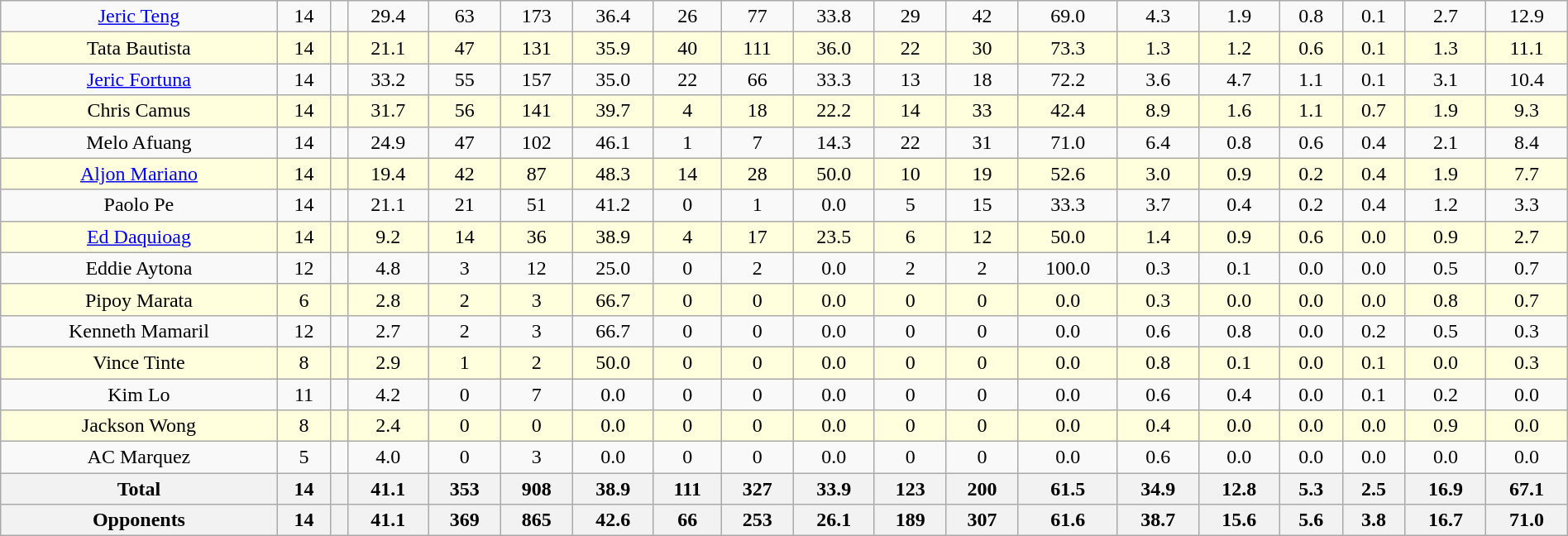<table class=wikitable width=100%>
<tr align=center>
<td><a href='#'>Jeric Teng</a></td>
<td>14</td>
<td></td>
<td>29.4</td>
<td>63</td>
<td>173</td>
<td>36.4</td>
<td>26</td>
<td>77</td>
<td>33.8</td>
<td>29</td>
<td>42</td>
<td>69.0</td>
<td>4.3</td>
<td>1.9</td>
<td>0.8</td>
<td>0.1</td>
<td>2.7</td>
<td style=>12.9</td>
</tr>
<tr bgcolor=#ffffdd align=center>
<td>Tata Bautista</td>
<td>14</td>
<td></td>
<td>21.1</td>
<td>47</td>
<td>131</td>
<td>35.9</td>
<td>40</td>
<td>111</td>
<td>36.0</td>
<td>22</td>
<td>30</td>
<td>73.3</td>
<td>1.3</td>
<td>1.2</td>
<td>0.6</td>
<td>0.1</td>
<td>1.3</td>
<td>11.1</td>
</tr>
<tr align=center>
<td><a href='#'>Jeric Fortuna</a></td>
<td>14</td>
<td></td>
<td style=>33.2</td>
<td>55</td>
<td>157</td>
<td>35.0</td>
<td>22</td>
<td>66</td>
<td>33.3</td>
<td>13</td>
<td>18</td>
<td>72.2</td>
<td>3.6</td>
<td style=>4.7</td>
<td style=>1.1</td>
<td>0.1</td>
<td>3.1</td>
<td>10.4</td>
</tr>
<tr bgcolor=#ffffdd  align=center>
<td>Chris Camus</td>
<td>14</td>
<td></td>
<td>31.7</td>
<td>56</td>
<td>141</td>
<td>39.7</td>
<td>4</td>
<td>18</td>
<td>22.2</td>
<td>14</td>
<td>33</td>
<td>42.4</td>
<td style=>8.9</td>
<td>1.6</td>
<td style=>1.1</td>
<td style=>0.7</td>
<td>1.9</td>
<td>9.3</td>
</tr>
<tr align=center>
<td>Melo Afuang</td>
<td>14</td>
<td></td>
<td>24.9</td>
<td>47</td>
<td>102</td>
<td>46.1</td>
<td>1</td>
<td>7</td>
<td>14.3</td>
<td>22</td>
<td>31</td>
<td>71.0</td>
<td>6.4</td>
<td>0.8</td>
<td>0.6</td>
<td>0.4</td>
<td>2.1</td>
<td>8.4</td>
</tr>
<tr bgcolor=#ffffdd align=center>
<td><a href='#'>Aljon Mariano</a></td>
<td>14</td>
<td></td>
<td>19.4</td>
<td>42</td>
<td>87</td>
<td>48.3</td>
<td>14</td>
<td>28</td>
<td style=>50.0</td>
<td>10</td>
<td>19</td>
<td>52.6</td>
<td>3.0</td>
<td>0.9</td>
<td>0.2</td>
<td>0.4</td>
<td>1.9</td>
<td>7.7</td>
</tr>
<tr align=center>
<td>Paolo Pe</td>
<td>14</td>
<td></td>
<td>21.1</td>
<td>21</td>
<td>51</td>
<td>41.2</td>
<td>0</td>
<td>1</td>
<td>0.0</td>
<td>5</td>
<td>15</td>
<td>33.3</td>
<td>3.7</td>
<td>0.4</td>
<td>0.2</td>
<td>0.4</td>
<td>1.2</td>
<td>3.3</td>
</tr>
<tr bgcolor=#ffffdd align=center>
<td><a href='#'>Ed Daquioag</a></td>
<td>14</td>
<td></td>
<td>9.2</td>
<td>14</td>
<td>36</td>
<td>38.9</td>
<td>4</td>
<td>17</td>
<td>23.5</td>
<td>6</td>
<td>12</td>
<td>50.0</td>
<td>1.4</td>
<td>0.9</td>
<td>0.6</td>
<td>0.0</td>
<td>0.9</td>
<td>2.7</td>
</tr>
<tr align=center>
<td>Eddie Aytona</td>
<td>12</td>
<td></td>
<td>4.8</td>
<td>3</td>
<td>12</td>
<td>25.0</td>
<td>0</td>
<td>2</td>
<td>0.0</td>
<td>2</td>
<td>2</td>
<td style=>100.0</td>
<td>0.3</td>
<td>0.1</td>
<td>0.0</td>
<td>0.0</td>
<td>0.5</td>
<td>0.7</td>
</tr>
<tr bgcolor=#ffffdd align=center>
<td>Pipoy Marata</td>
<td>6</td>
<td></td>
<td>2.8</td>
<td>2</td>
<td>3</td>
<td style=>66.7</td>
<td>0</td>
<td>0</td>
<td>0.0</td>
<td>0</td>
<td>0</td>
<td>0.0</td>
<td>0.3</td>
<td>0.0</td>
<td>0.0</td>
<td>0.0</td>
<td>0.8</td>
<td>0.7</td>
</tr>
<tr align=center>
<td>Kenneth Mamaril</td>
<td>12</td>
<td></td>
<td>2.7</td>
<td>2</td>
<td>3</td>
<td style=>66.7</td>
<td>0</td>
<td>0</td>
<td>0.0</td>
<td>0</td>
<td>0</td>
<td>0.0</td>
<td>0.6</td>
<td>0.8</td>
<td>0.0</td>
<td>0.2</td>
<td>0.5</td>
<td>0.3</td>
</tr>
<tr bgcolor=#ffffdd align=center>
<td>Vince Tinte</td>
<td>8</td>
<td></td>
<td>2.9</td>
<td>1</td>
<td>2</td>
<td>50.0</td>
<td>0</td>
<td>0</td>
<td>0.0</td>
<td>0</td>
<td>0</td>
<td>0.0</td>
<td>0.8</td>
<td>0.1</td>
<td>0.0</td>
<td>0.1</td>
<td>0.0</td>
<td>0.3</td>
</tr>
<tr align=center>
<td>Kim Lo</td>
<td>11</td>
<td></td>
<td>4.2</td>
<td>0</td>
<td>7</td>
<td>0.0</td>
<td>0</td>
<td>0</td>
<td>0.0</td>
<td>0</td>
<td>0</td>
<td>0.0</td>
<td>0.6</td>
<td>0.4</td>
<td>0.0</td>
<td>0.1</td>
<td>0.2</td>
<td>0.0</td>
</tr>
<tr bgcolor=#ffffdd align=center>
<td>Jackson Wong</td>
<td>8</td>
<td></td>
<td>2.4</td>
<td>0</td>
<td>0</td>
<td>0.0</td>
<td>0</td>
<td>0</td>
<td>0.0</td>
<td>0</td>
<td>0</td>
<td>0.0</td>
<td>0.4</td>
<td>0.0</td>
<td>0.0</td>
<td>0.0</td>
<td>0.9</td>
<td>0.0</td>
</tr>
<tr align=center>
<td>AC Marquez</td>
<td>5</td>
<td></td>
<td>4.0</td>
<td>0</td>
<td>3</td>
<td>0.0</td>
<td>0</td>
<td>0</td>
<td>0.0</td>
<td>0</td>
<td>0</td>
<td>0.0</td>
<td>0.6</td>
<td>0.0</td>
<td>0.0</td>
<td>0.0</td>
<td>0.0</td>
<td>0.0</td>
</tr>
<tr class=sortbottom>
<th>Total</th>
<th>14</th>
<th></th>
<th>41.1</th>
<th>353</th>
<th>908</th>
<th>38.9</th>
<th>111</th>
<th>327</th>
<th>33.9</th>
<th>123</th>
<th>200</th>
<th>61.5</th>
<th>34.9</th>
<th>12.8</th>
<th>5.3</th>
<th>2.5</th>
<th>16.9</th>
<th>67.1</th>
</tr>
<tr class=sortbottom>
<th>Opponents</th>
<th>14</th>
<th></th>
<th>41.1</th>
<th>369</th>
<th>865</th>
<th>42.6</th>
<th>66</th>
<th>253</th>
<th>26.1</th>
<th>189</th>
<th>307</th>
<th>61.6</th>
<th>38.7</th>
<th>15.6</th>
<th>5.6</th>
<th>3.8</th>
<th>16.7</th>
<th>71.0</th>
</tr>
</table>
